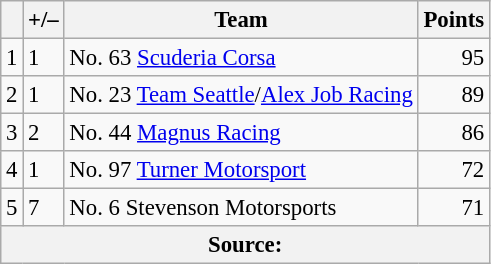<table class="wikitable" style="font-size: 95%;">
<tr>
<th scope="col"></th>
<th scope="col">+/–</th>
<th scope="col">Team</th>
<th scope="col">Points</th>
</tr>
<tr>
<td align=center>1</td>
<td align="left"> 1</td>
<td> No. 63 <a href='#'>Scuderia Corsa</a></td>
<td align=right>95</td>
</tr>
<tr>
<td align=center>2</td>
<td align="left"> 1</td>
<td> No. 23 <a href='#'>Team Seattle</a>/<a href='#'>Alex Job Racing</a></td>
<td align=right>89</td>
</tr>
<tr>
<td align=center>3</td>
<td align="left"> 2</td>
<td> No. 44 <a href='#'>Magnus Racing</a></td>
<td align=right>86</td>
</tr>
<tr>
<td align=center>4</td>
<td align="left"> 1</td>
<td> No. 97 <a href='#'>Turner Motorsport</a></td>
<td align=right>72</td>
</tr>
<tr>
<td align=center>5</td>
<td align="left"> 7</td>
<td> No. 6 Stevenson Motorsports</td>
<td align=right>71</td>
</tr>
<tr>
<th colspan=5>Source:</th>
</tr>
</table>
